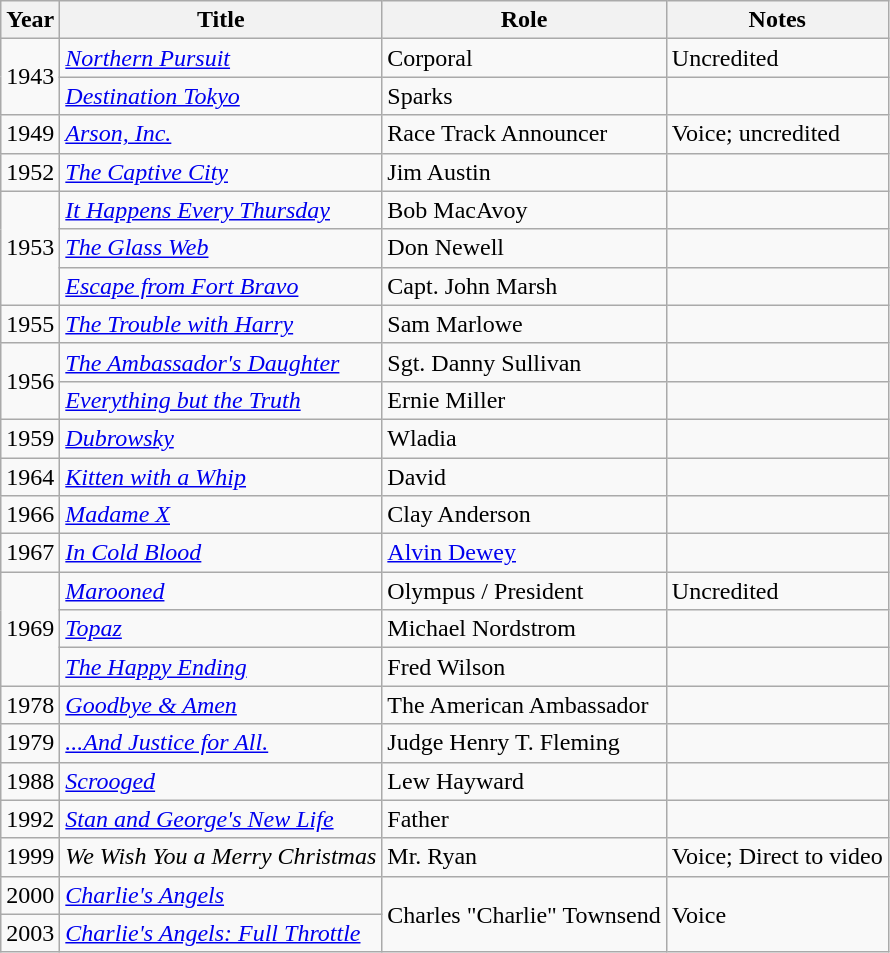<table class="wikitable sortable">
<tr>
<th>Year</th>
<th>Title</th>
<th>Role</th>
<th class="unsortable">Notes</th>
</tr>
<tr>
<td rowspan=2>1943</td>
<td><em><a href='#'>Northern Pursuit</a></em></td>
<td>Corporal</td>
<td>Uncredited</td>
</tr>
<tr>
<td><em><a href='#'>Destination Tokyo</a></em></td>
<td>Sparks</td>
<td></td>
</tr>
<tr>
<td>1949</td>
<td><em><a href='#'>Arson, Inc.</a></em></td>
<td>Race Track Announcer</td>
<td>Voice; uncredited</td>
</tr>
<tr>
<td>1952</td>
<td><em><a href='#'>The Captive City</a></em></td>
<td>Jim Austin</td>
<td></td>
</tr>
<tr>
<td rowspan=3>1953</td>
<td><em><a href='#'>It Happens Every Thursday</a></em></td>
<td>Bob MacAvoy</td>
<td></td>
</tr>
<tr>
<td><em><a href='#'>The Glass Web</a></em></td>
<td>Don Newell</td>
<td></td>
</tr>
<tr>
<td><em><a href='#'>Escape from Fort Bravo</a></em></td>
<td>Capt. John Marsh</td>
<td></td>
</tr>
<tr>
<td>1955</td>
<td><em><a href='#'>The Trouble with Harry</a></em></td>
<td>Sam Marlowe</td>
<td></td>
</tr>
<tr>
<td rowspan=2>1956</td>
<td><em><a href='#'>The Ambassador's Daughter</a></em></td>
<td>Sgt. Danny Sullivan</td>
<td></td>
</tr>
<tr>
<td><em><a href='#'>Everything but the Truth</a></em></td>
<td>Ernie Miller</td>
<td></td>
</tr>
<tr>
<td>1959</td>
<td><em><a href='#'>Dubrowsky</a></em></td>
<td>Wladia</td>
<td></td>
</tr>
<tr>
<td>1964</td>
<td><em><a href='#'>Kitten with a Whip</a></em></td>
<td>David</td>
<td></td>
</tr>
<tr>
<td>1966</td>
<td><em><a href='#'>Madame X</a></em></td>
<td>Clay Anderson</td>
<td></td>
</tr>
<tr>
<td>1967</td>
<td><em><a href='#'>In Cold Blood</a></em></td>
<td><a href='#'>Alvin Dewey</a></td>
<td></td>
</tr>
<tr>
<td rowspan=3>1969</td>
<td><em><a href='#'>Marooned</a></em></td>
<td>Olympus / President</td>
<td>Uncredited</td>
</tr>
<tr>
<td><em><a href='#'>Topaz</a></em></td>
<td>Michael Nordstrom</td>
<td></td>
</tr>
<tr>
<td><em><a href='#'>The Happy Ending</a></em></td>
<td>Fred Wilson</td>
<td></td>
</tr>
<tr>
<td>1978</td>
<td><em><a href='#'>Goodbye & Amen</a></em></td>
<td>The American Ambassador</td>
<td></td>
</tr>
<tr>
<td>1979</td>
<td><em><a href='#'>...And Justice for All.</a></em></td>
<td>Judge Henry T. Fleming</td>
<td></td>
</tr>
<tr>
<td>1988</td>
<td><em><a href='#'>Scrooged</a></em></td>
<td>Lew Hayward</td>
<td></td>
</tr>
<tr>
<td>1992</td>
<td><em><a href='#'>Stan and George's New Life</a></em></td>
<td>Father</td>
<td></td>
</tr>
<tr>
<td>1999</td>
<td><em>We Wish You a Merry Christmas</em></td>
<td>Mr. Ryan</td>
<td>Voice; Direct to video</td>
</tr>
<tr>
<td>2000</td>
<td><em><a href='#'>Charlie's Angels</a></em></td>
<td rowspan=2>Charles "Charlie" Townsend</td>
<td rowspan=2>Voice</td>
</tr>
<tr>
<td>2003</td>
<td><em><a href='#'>Charlie's Angels: Full Throttle</a></em></td>
</tr>
</table>
